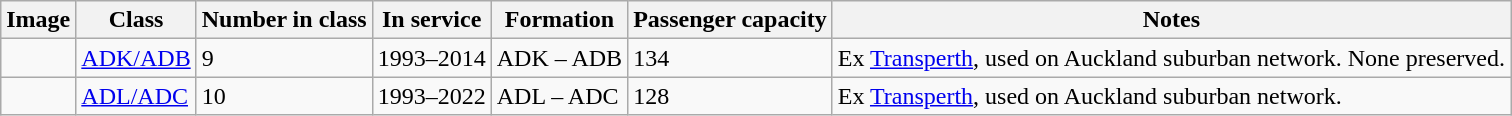<table class="wikitable" border="1">
<tr>
<th>Image</th>
<th>Class</th>
<th>Number in class</th>
<th>In service</th>
<th>Formation</th>
<th>Passenger capacity</th>
<th>Notes</th>
</tr>
<tr>
<td></td>
<td><a href='#'>ADK/ADB</a></td>
<td>9</td>
<td>1993–2014</td>
<td>ADK – ADB</td>
<td>134</td>
<td>Ex <a href='#'>Transperth</a>, used on Auckland suburban network. None preserved.</td>
</tr>
<tr>
<td></td>
<td><a href='#'>ADL/ADC</a></td>
<td>10</td>
<td>1993–2022</td>
<td>ADL – ADC</td>
<td>128</td>
<td>Ex <a href='#'>Transperth</a>, used on Auckland suburban network.</td>
</tr>
</table>
